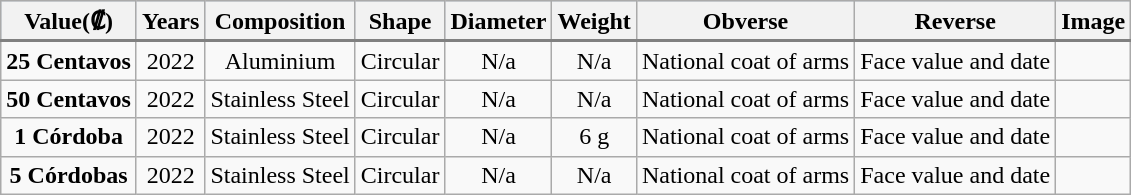<table class="wikitable" style="text-align:center;">
<tr style="text-align:center; border-bottom:2px solid gray;" bgcolor="lightsteelblue">
<th>Value(₡)</th>
<th>Years</th>
<th>Composition</th>
<th>Shape</th>
<th>Diameter</th>
<th>Weight</th>
<th>Obverse</th>
<th>Reverse</th>
<th>Image</th>
</tr>
<tr>
<td><strong>25 Centavos</strong></td>
<td>2022</td>
<td>Aluminium</td>
<td>Circular</td>
<td>N/a</td>
<td>N/a</td>
<td>National coat of arms</td>
<td>Face value and date</td>
<td></td>
</tr>
<tr>
<td><strong>50 Centavos</strong></td>
<td>2022</td>
<td>Stainless Steel</td>
<td>Circular</td>
<td>N/a</td>
<td>N/a</td>
<td>National coat of arms</td>
<td>Face value and date</td>
<td></td>
</tr>
<tr>
<td><strong>1 Córdoba</strong></td>
<td>2022</td>
<td>Stainless Steel</td>
<td>Circular</td>
<td>N/a</td>
<td>6 g</td>
<td>National coat of arms</td>
<td>Face value and date</td>
<td></td>
</tr>
<tr>
<td><strong>5 Córdobas</strong></td>
<td>2022</td>
<td>Stainless Steel</td>
<td>Circular</td>
<td>N/a</td>
<td>N/a</td>
<td>National coat of arms</td>
<td>Face value and date</td>
<td></td>
</tr>
</table>
